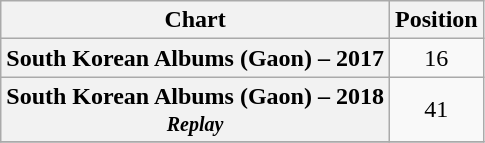<table class="wikitable plainrowheaders" style="text-align:center">
<tr>
<th scope="col">Chart</th>
<th scope="col">Position</th>
</tr>
<tr>
<th scope="row">South Korean Albums (Gaon) – 2017</th>
<td>16</td>
</tr>
<tr>
<th scope="row">South Korean Albums (Gaon) – 2018<br><small><em>Replay</em></small></th>
<td>41</td>
</tr>
<tr>
</tr>
</table>
